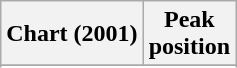<table class="wikitable sortable plainrowheaders" style="text-align:center">
<tr>
<th scope="col">Chart (2001)</th>
<th scope="col">Peak<br> position</th>
</tr>
<tr>
</tr>
<tr>
</tr>
</table>
